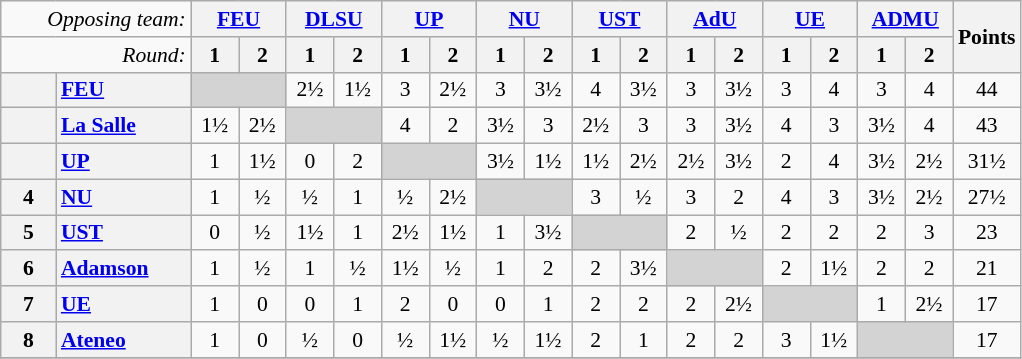<table class="wikitable" style="text-align: center; font-size:90%;">
<tr>
<td colspan="2" width="120px" align="right"><em>Opposing team:</em></td>
<th colspan="2"><a href='#'>FEU</a></th>
<th colspan="2"><a href='#'>DLSU</a></th>
<th colspan="2"><a href='#'>UP</a></th>
<th colspan="2"><a href='#'>NU</a></th>
<th colspan="2"><a href='#'>UST</a></th>
<th colspan="2"><a href='#'>AdU</a></th>
<th colspan="2"><a href='#'>UE</a></th>
<th colspan="2"><a href='#'>ADMU</a></th>
<th rowspan="2">Points</th>
</tr>
<tr>
<td colspan="2" align="right"><em>Round:</em></td>
<th width="25px">1</th>
<th width="25px">2</th>
<th width="25px">1</th>
<th width="25px">2</th>
<th width="25px">1</th>
<th width="25px">2</th>
<th width="25px">1</th>
<th width="25px">2</th>
<th width="25px">1</th>
<th width="25px">2</th>
<th width="25px">1</th>
<th width="25px">2</th>
<th width="25px">1</th>
<th width="25px">2</th>
<th width="25px">1</th>
<th width="25px">2</th>
</tr>
<tr>
<th width="30px"></th>
<th style="text-align:left;"><a href='#'>FEU</a></th>
<td style="background:lightgray" colspan="2"></td>
<td>2½</td>
<td>1½</td>
<td>3</td>
<td>2½</td>
<td>3</td>
<td>3½</td>
<td>4</td>
<td>3½</td>
<td>3</td>
<td>3½</td>
<td>3</td>
<td>4</td>
<td>3</td>
<td>4</td>
<td>44</td>
</tr>
<tr>
<th></th>
<th style="text-align:left;"><a href='#'>La Salle</a></th>
<td>1½</td>
<td>2½</td>
<td style="background:lightgray" colspan="2"></td>
<td>4</td>
<td>2</td>
<td>3½</td>
<td>3</td>
<td>2½</td>
<td>3</td>
<td>3</td>
<td>3½</td>
<td>4</td>
<td>3</td>
<td>3½</td>
<td>4</td>
<td>43</td>
</tr>
<tr>
<th></th>
<th style="text-align:left;"><a href='#'>UP</a></th>
<td>1</td>
<td>1½</td>
<td>0</td>
<td>2</td>
<td style="background:lightgray" colspan="2"></td>
<td>3½</td>
<td>1½</td>
<td>1½</td>
<td>2½</td>
<td>2½</td>
<td>3½</td>
<td>2</td>
<td>4</td>
<td>3½</td>
<td>2½</td>
<td>31½</td>
</tr>
<tr>
<th>4</th>
<th style="text-align:left;"><a href='#'>NU</a></th>
<td>1</td>
<td>½</td>
<td>½</td>
<td>1</td>
<td>½</td>
<td>2½</td>
<td style="background:lightgray" colspan="2"></td>
<td>3</td>
<td>½</td>
<td>3</td>
<td>2</td>
<td>4</td>
<td>3</td>
<td>3½</td>
<td>2½</td>
<td>27½</td>
</tr>
<tr>
<th>5</th>
<th style="text-align:left;"><a href='#'>UST</a></th>
<td>0</td>
<td>½</td>
<td>1½</td>
<td>1</td>
<td>2½</td>
<td>1½</td>
<td>1</td>
<td>3½</td>
<td style="background:lightgray" colspan="2"></td>
<td>2</td>
<td>½</td>
<td>2</td>
<td>2</td>
<td>2</td>
<td>3</td>
<td>23</td>
</tr>
<tr>
<th>6</th>
<th style="text-align:left;"><a href='#'>Adamson</a></th>
<td>1</td>
<td>½</td>
<td>1</td>
<td>½</td>
<td>1½</td>
<td>½</td>
<td>1</td>
<td>2</td>
<td>2</td>
<td>3½</td>
<td style="background:lightgray" colspan="2"></td>
<td>2</td>
<td>1½</td>
<td>2</td>
<td>2</td>
<td>21</td>
</tr>
<tr>
<th>7</th>
<th style="text-align:left;"><a href='#'>UE</a></th>
<td>1</td>
<td>0</td>
<td>0</td>
<td>1</td>
<td>2</td>
<td>0</td>
<td>0</td>
<td>1</td>
<td>2</td>
<td>2</td>
<td>2</td>
<td>2½</td>
<td style="background:lightgray" colspan="2"></td>
<td>1</td>
<td>2½</td>
<td>17</td>
</tr>
<tr>
<th>8</th>
<th style="text-align:left;"><a href='#'>Ateneo</a></th>
<td>1</td>
<td>0</td>
<td>½</td>
<td>0</td>
<td>½</td>
<td>1½</td>
<td>½</td>
<td>1½</td>
<td>2</td>
<td>1</td>
<td>2</td>
<td>2</td>
<td>3</td>
<td>1½</td>
<td style="background:lightgray" colspan="2"></td>
<td>17</td>
</tr>
<tr>
</tr>
</table>
